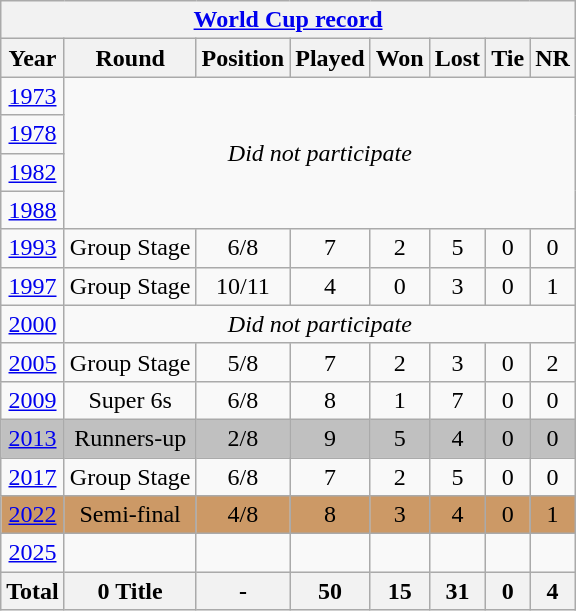<table class="wikitable" style="text-align: center;">
<tr>
<th colspan=8><a href='#'>World Cup record</a></th>
</tr>
<tr>
<th>Year</th>
<th>Round</th>
<th>Position</th>
<th>Played</th>
<th>Won</th>
<th>Lost</th>
<th>Tie</th>
<th>NR</th>
</tr>
<tr>
<td> <a href='#'>1973</a></td>
<td colspan="7" rowspan="4"><em>Did not participate</em></td>
</tr>
<tr>
<td> <a href='#'>1978</a></td>
</tr>
<tr>
<td> <a href='#'>1982</a></td>
</tr>
<tr>
<td> <a href='#'>1988</a></td>
</tr>
<tr>
<td> <a href='#'>1993</a></td>
<td>Group Stage</td>
<td>6/8</td>
<td>7</td>
<td>2</td>
<td>5</td>
<td>0</td>
<td>0</td>
</tr>
<tr>
<td> <a href='#'>1997</a></td>
<td>Group Stage</td>
<td>10/11</td>
<td>4</td>
<td>0</td>
<td>3</td>
<td>0</td>
<td>1</td>
</tr>
<tr>
<td> <a href='#'>2000</a></td>
<td colspan="7"><em>Did not participate</em></td>
</tr>
<tr>
<td> <a href='#'>2005</a></td>
<td>Group Stage</td>
<td>5/8</td>
<td>7</td>
<td>2</td>
<td>3</td>
<td>0</td>
<td>2</td>
</tr>
<tr>
<td> <a href='#'>2009</a></td>
<td>Super 6s</td>
<td>6/8</td>
<td>8</td>
<td>1</td>
<td>7</td>
<td>0</td>
<td>0</td>
</tr>
<tr style="background:silver;">
<td> <a href='#'>2013</a></td>
<td>Runners-up</td>
<td>2/8</td>
<td>9</td>
<td>5</td>
<td>4</td>
<td>0</td>
<td>0</td>
</tr>
<tr>
<td> <a href='#'>2017</a></td>
<td>Group Stage</td>
<td>6/8</td>
<td>7</td>
<td>2</td>
<td>5</td>
<td>0</td>
<td>0</td>
</tr>
<tr style="background:#cc9966">
<td> <a href='#'>2022</a></td>
<td>Semi-final</td>
<td>4/8</td>
<td>8</td>
<td>3</td>
<td>4</td>
<td>0</td>
<td>1</td>
</tr>
<tr>
<td> <a href='#'>2025</a></td>
<td></td>
<td></td>
<td></td>
<td></td>
<td></td>
<td></td>
<td></td>
</tr>
<tr>
<th>Total</th>
<th>0 Title</th>
<th>-</th>
<th>50</th>
<th>15</th>
<th>31</th>
<th>0</th>
<th>4</th>
</tr>
</table>
